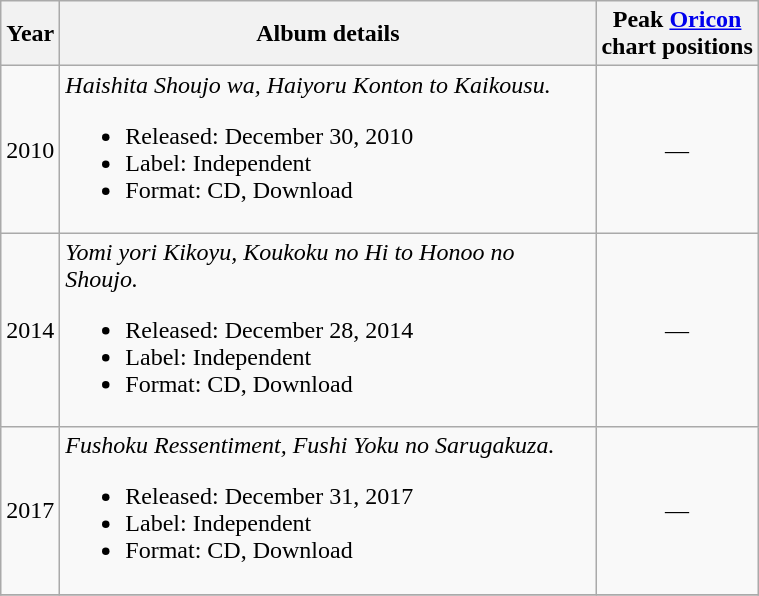<table class="wikitable" border="1">
<tr>
<th rowspan="1">Year</th>
<th rowspan="1" width="350">Album details</th>
<th colspan="1">Peak <a href='#'>Oricon</a><br> chart positions</th>
</tr>
<tr>
<td>2010</td>
<td align="left"><em>Haishita Shoujo wa, Haiyoru Konton to Kaikousu.</em><br><ul><li>Released: December 30, 2010</li><li>Label: Independent</li><li>Format: CD, Download</li></ul></td>
<td align="center">—</td>
</tr>
<tr>
<td>2014</td>
<td align="left"><em>Yomi yori Kikoyu, Koukoku no Hi to Honoo no Shoujo.</em><br><ul><li>Released: December 28, 2014</li><li>Label: Independent</li><li>Format: CD, Download</li></ul></td>
<td align="center">—</td>
</tr>
<tr>
<td>2017</td>
<td align="left"><em>Fushoku Ressentiment, Fushi Yoku no Sarugakuza.</em><br><ul><li>Released: December 31, 2017</li><li>Label: Independent</li><li>Format: CD, Download</li></ul></td>
<td align="center">—</td>
</tr>
<tr>
</tr>
</table>
